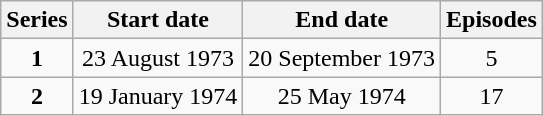<table class="wikitable" style="text-align:center;">
<tr>
<th>Series</th>
<th>Start date</th>
<th>End date</th>
<th>Episodes</th>
</tr>
<tr>
<td><strong>1</strong></td>
<td>23 August 1973</td>
<td>20 September 1973</td>
<td>5</td>
</tr>
<tr>
<td><strong>2</strong></td>
<td>19 January 1974</td>
<td>25 May 1974</td>
<td>17</td>
</tr>
</table>
